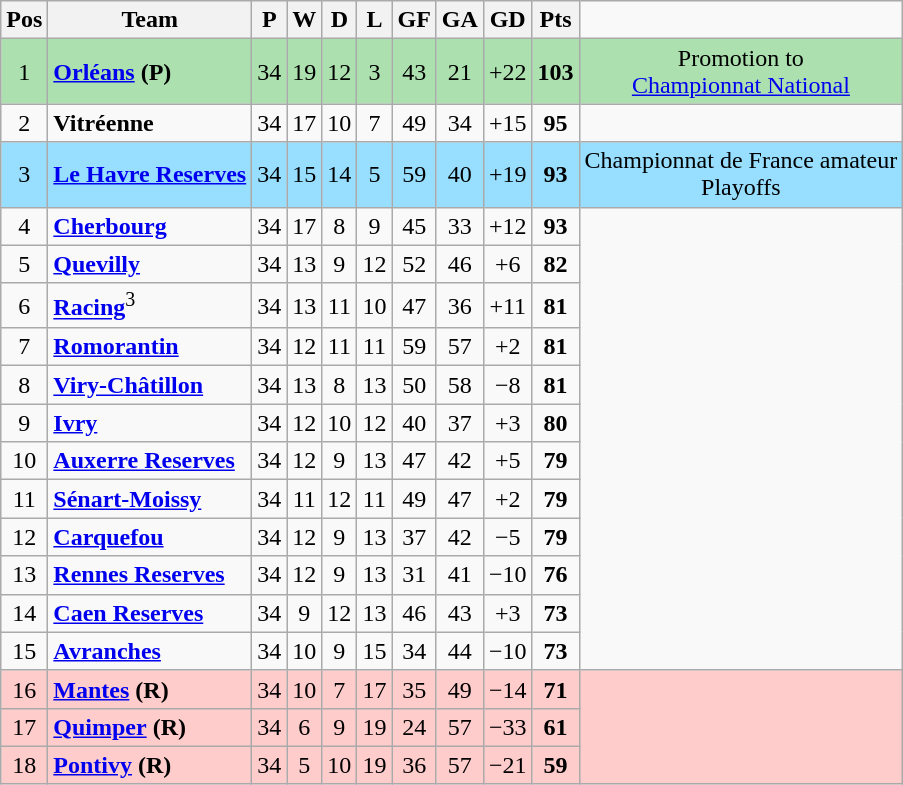<table class="wikitable sortable" style="text-align: center;">
<tr>
<th align="center">Pos</th>
<th align="center">Team</th>
<th align="center">P</th>
<th align="center">W</th>
<th align="center">D</th>
<th align="center">L</th>
<th align="center">GF</th>
<th align="center">GA</th>
<th align="center">GD</th>
<th align="center">Pts</th>
</tr>
<tr align=center style="background:#ACE1AF;">
<td>1</td>
<td style="text-align:left;"><strong><a href='#'>Orléans</a></strong> <strong>(P)</strong></td>
<td>34</td>
<td>19</td>
<td>12</td>
<td>3</td>
<td>43</td>
<td>21</td>
<td>+22</td>
<td><strong>103</strong></td>
<td>Promotion to <br> <a href='#'>Championnat National</a></td>
</tr>
<tr>
<td>2</td>
<td style="text-align:left;"><strong>Vitréenne</strong></td>
<td>34</td>
<td>17</td>
<td>10</td>
<td>7</td>
<td>49</td>
<td>34</td>
<td>+15</td>
<td><strong>95</strong></td>
</tr>
<tr align=center style="background:#97DEFF;">
<td>3</td>
<td style="text-align:left;"><strong><a href='#'>Le Havre Reserves</a></strong></td>
<td>34</td>
<td>15</td>
<td>14</td>
<td>5</td>
<td>59</td>
<td>40</td>
<td>+19</td>
<td><strong>93</strong></td>
<td>Championnat de France amateur <br> Playoffs</td>
</tr>
<tr>
<td>4</td>
<td style="text-align:left;"><strong><a href='#'>Cherbourg</a></strong></td>
<td>34</td>
<td>17</td>
<td>8</td>
<td>9</td>
<td>45</td>
<td>33</td>
<td>+12</td>
<td><strong>93</strong></td>
</tr>
<tr>
<td>5</td>
<td style="text-align:left;"><strong><a href='#'>Quevilly</a></strong></td>
<td>34</td>
<td>13</td>
<td>9</td>
<td>12</td>
<td>52</td>
<td>46</td>
<td>+6</td>
<td><strong>82</strong></td>
</tr>
<tr>
<td>6</td>
<td style="text-align:left;"><strong><a href='#'>Racing</a></strong><sup><span>3</span></sup></td>
<td>34</td>
<td>13</td>
<td>11</td>
<td>10</td>
<td>47</td>
<td>36</td>
<td>+11</td>
<td><strong>81</strong></td>
</tr>
<tr>
<td>7</td>
<td style="text-align:left;"><strong><a href='#'>Romorantin</a></strong></td>
<td>34</td>
<td>12</td>
<td>11</td>
<td>11</td>
<td>59</td>
<td>57</td>
<td>+2</td>
<td><strong>81</strong></td>
</tr>
<tr>
<td>8</td>
<td style="text-align:left;"><strong><a href='#'>Viry-Châtillon</a></strong></td>
<td>34</td>
<td>13</td>
<td>8</td>
<td>13</td>
<td>50</td>
<td>58</td>
<td>−8</td>
<td><strong>81</strong></td>
</tr>
<tr>
<td>9</td>
<td style="text-align:left;"><strong><a href='#'>Ivry</a></strong></td>
<td>34</td>
<td>12</td>
<td>10</td>
<td>12</td>
<td>40</td>
<td>37</td>
<td>+3</td>
<td><strong>80</strong></td>
</tr>
<tr>
<td>10</td>
<td style="text-align:left;"><strong><a href='#'>Auxerre Reserves</a></strong></td>
<td>34</td>
<td>12</td>
<td>9</td>
<td>13</td>
<td>47</td>
<td>42</td>
<td>+5</td>
<td><strong>79</strong></td>
</tr>
<tr>
<td>11</td>
<td style="text-align:left;"><strong><a href='#'>Sénart-Moissy</a></strong></td>
<td>34</td>
<td>11</td>
<td>12</td>
<td>11</td>
<td>49</td>
<td>47</td>
<td>+2</td>
<td><strong>79</strong></td>
</tr>
<tr>
<td>12</td>
<td style="text-align:left;"><strong><a href='#'>Carquefou</a></strong></td>
<td>34</td>
<td>12</td>
<td>9</td>
<td>13</td>
<td>37</td>
<td>42</td>
<td>−5</td>
<td><strong>79</strong></td>
</tr>
<tr>
<td>13</td>
<td style="text-align:left;"><strong><a href='#'>Rennes Reserves</a></strong></td>
<td>34</td>
<td>12</td>
<td>9</td>
<td>13</td>
<td>31</td>
<td>41</td>
<td>−10</td>
<td><strong>76</strong></td>
</tr>
<tr>
<td>14</td>
<td style="text-align:left;"><strong><a href='#'>Caen Reserves</a></strong></td>
<td>34</td>
<td>9</td>
<td>12</td>
<td>13</td>
<td>46</td>
<td>43</td>
<td>+3</td>
<td><strong>73</strong></td>
</tr>
<tr>
<td>15</td>
<td style="text-align:left;"><strong><a href='#'>Avranches</a></strong></td>
<td>34</td>
<td>10</td>
<td>9</td>
<td>15</td>
<td>34</td>
<td>44</td>
<td>−10</td>
<td><strong>73</strong></td>
</tr>
<tr align=center style="background:#FFCCCC;">
<td>16</td>
<td style="text-align:left;"><strong><a href='#'>Mantes</a></strong> <strong>(R)</strong></td>
<td>34</td>
<td>10</td>
<td>7</td>
<td>17</td>
<td>35</td>
<td>49</td>
<td>−14</td>
<td><strong>71</strong></td>
<td rowspan="3"></td>
</tr>
<tr align=center style="background:#FFCCCC;">
<td>17</td>
<td style="text-align:left;"><strong><a href='#'>Quimper</a></strong> <strong>(R)</strong></td>
<td>34</td>
<td>6</td>
<td>9</td>
<td>19</td>
<td>24</td>
<td>57</td>
<td>−33</td>
<td><strong>61</strong></td>
</tr>
<tr align=center style="background:#FFCCCC;">
<td>18</td>
<td style="text-align:left;"><strong><a href='#'>Pontivy</a></strong> <strong>(R)</strong></td>
<td>34</td>
<td>5</td>
<td>10</td>
<td>19</td>
<td>36</td>
<td>57</td>
<td>−21</td>
<td><strong>59</strong></td>
</tr>
</table>
